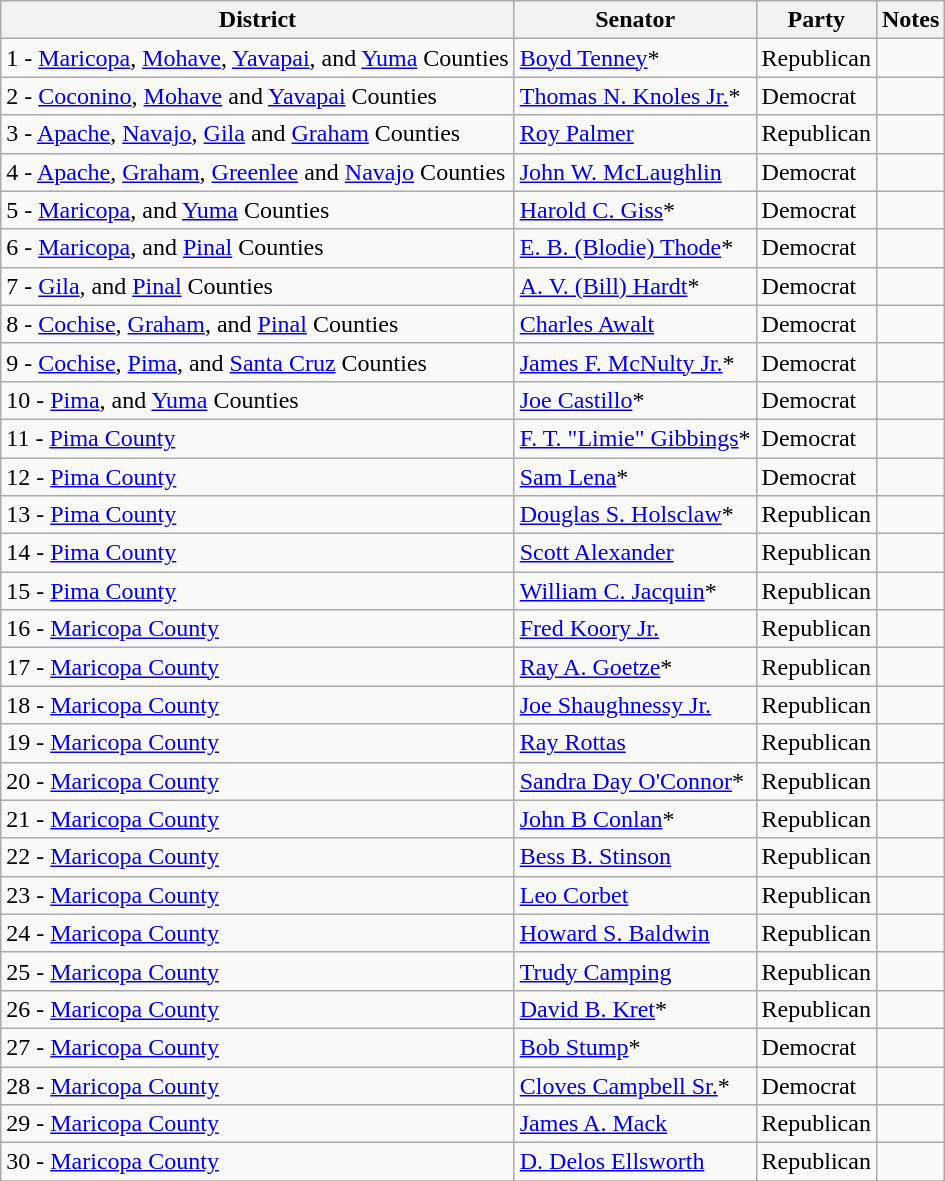<table class=wikitable>
<tr>
<th>District</th>
<th>Senator</th>
<th>Party</th>
<th>Notes</th>
</tr>
<tr>
<td>1 - <a href='#'>Maricopa</a>, <a href='#'>Mohave</a>, <a href='#'>Yavapai</a>, and <a href='#'>Yuma</a> Counties</td>
<td><a href='#'>Boyd Tenney</a>*</td>
<td>Republican</td>
<td></td>
</tr>
<tr>
<td>2 - <a href='#'>Coconino</a>, <a href='#'>Mohave</a> and <a href='#'>Yavapai</a> Counties</td>
<td><a href='#'>Thomas N. Knoles Jr.</a>*</td>
<td>Democrat</td>
<td></td>
</tr>
<tr>
<td>3 - <a href='#'>Apache</a>, <a href='#'>Navajo</a>, <a href='#'>Gila</a> and <a href='#'>Graham</a> Counties</td>
<td><a href='#'>Roy Palmer</a></td>
<td>Republican</td>
<td></td>
</tr>
<tr>
<td>4 - <a href='#'>Apache</a>, <a href='#'>Graham</a>, <a href='#'>Greenlee</a> and <a href='#'>Navajo</a> Counties</td>
<td><a href='#'>John W. McLaughlin</a></td>
<td>Democrat</td>
<td></td>
</tr>
<tr>
<td>5 - <a href='#'>Maricopa</a>, and <a href='#'>Yuma</a> Counties</td>
<td><a href='#'>Harold C. Giss</a>*</td>
<td>Democrat</td>
<td></td>
</tr>
<tr>
<td>6 - <a href='#'>Maricopa</a>, and <a href='#'>Pinal</a> Counties</td>
<td><a href='#'>E. B. (Blodie) Thode</a>*</td>
<td>Democrat</td>
<td></td>
</tr>
<tr>
<td>7 - <a href='#'>Gila</a>, and <a href='#'>Pinal</a> Counties</td>
<td><a href='#'>A. V. (Bill) Hardt</a>*</td>
<td>Democrat</td>
<td></td>
</tr>
<tr>
<td>8 - <a href='#'>Cochise</a>, <a href='#'>Graham</a>, and <a href='#'>Pinal</a> Counties</td>
<td><a href='#'>Charles Awalt</a></td>
<td>Democrat</td>
<td></td>
</tr>
<tr>
<td>9 - <a href='#'>Cochise</a>, <a href='#'>Pima</a>, and <a href='#'>Santa Cruz</a> Counties</td>
<td><a href='#'>James F. McNulty Jr.</a>*</td>
<td>Democrat</td>
<td></td>
</tr>
<tr>
<td>10 - <a href='#'>Pima</a>, and <a href='#'>Yuma</a> Counties</td>
<td><a href='#'>Joe Castillo</a>*</td>
<td>Democrat</td>
<td></td>
</tr>
<tr>
<td>11 - <a href='#'>Pima County</a></td>
<td><a href='#'>F. T. "Limie" Gibbings</a>*</td>
<td>Democrat</td>
<td></td>
</tr>
<tr>
<td>12 - <a href='#'>Pima County</a></td>
<td><a href='#'>Sam Lena</a>*</td>
<td>Democrat</td>
<td></td>
</tr>
<tr>
<td>13 - <a href='#'>Pima County</a></td>
<td><a href='#'>Douglas S. Holsclaw</a>*</td>
<td>Republican</td>
<td></td>
</tr>
<tr>
<td>14 - <a href='#'>Pima County</a></td>
<td><a href='#'>Scott Alexander</a></td>
<td>Republican</td>
<td></td>
</tr>
<tr>
<td>15 - <a href='#'>Pima County</a></td>
<td><a href='#'>William C. Jacquin</a>*</td>
<td>Republican</td>
<td></td>
</tr>
<tr>
<td>16 - <a href='#'>Maricopa County</a></td>
<td><a href='#'>Fred Koory Jr.</a></td>
<td>Republican</td>
<td></td>
</tr>
<tr>
<td>17 - <a href='#'>Maricopa County</a></td>
<td><a href='#'>Ray A. Goetze</a>*</td>
<td>Republican</td>
<td></td>
</tr>
<tr>
<td>18 - <a href='#'>Maricopa County</a></td>
<td><a href='#'>Joe Shaughnessy Jr.</a></td>
<td>Republican</td>
<td></td>
</tr>
<tr>
<td>19 - <a href='#'>Maricopa County</a></td>
<td><a href='#'>Ray Rottas</a></td>
<td>Republican</td>
<td></td>
</tr>
<tr>
<td>20 - <a href='#'>Maricopa County</a></td>
<td><a href='#'>Sandra Day O'Connor</a>*</td>
<td>Republican</td>
<td></td>
</tr>
<tr>
<td>21 - <a href='#'>Maricopa County</a></td>
<td><a href='#'>John B Conlan</a>*</td>
<td>Republican</td>
<td></td>
</tr>
<tr>
<td>22 - <a href='#'>Maricopa County</a></td>
<td><a href='#'>Bess B. Stinson</a></td>
<td>Republican</td>
<td></td>
</tr>
<tr>
<td>23 - <a href='#'>Maricopa County</a></td>
<td><a href='#'>Leo Corbet</a></td>
<td>Republican</td>
<td></td>
</tr>
<tr>
<td>24 - <a href='#'>Maricopa County</a></td>
<td><a href='#'>Howard S. Baldwin</a></td>
<td>Republican</td>
<td></td>
</tr>
<tr>
<td>25 - <a href='#'>Maricopa County</a></td>
<td><a href='#'>Trudy Camping</a></td>
<td>Republican</td>
<td></td>
</tr>
<tr>
<td>26 - <a href='#'>Maricopa County</a></td>
<td><a href='#'>David B. Kret</a>*</td>
<td>Republican</td>
<td></td>
</tr>
<tr>
<td>27 - <a href='#'>Maricopa County</a></td>
<td><a href='#'>Bob Stump</a>*</td>
<td>Democrat</td>
<td></td>
</tr>
<tr>
<td>28 - <a href='#'>Maricopa County</a></td>
<td><a href='#'>Cloves Campbell Sr.</a>*</td>
<td>Democrat</td>
<td></td>
</tr>
<tr>
<td>29 - <a href='#'>Maricopa County</a></td>
<td><a href='#'>James A. Mack</a></td>
<td>Republican</td>
<td></td>
</tr>
<tr>
<td>30 - <a href='#'>Maricopa County</a></td>
<td><a href='#'>D. Delos Ellsworth</a></td>
<td>Republican</td>
<td></td>
</tr>
<tr>
</tr>
</table>
